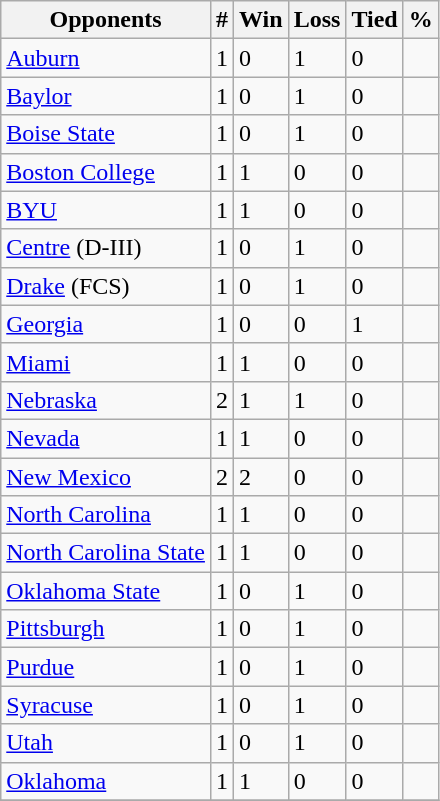<table class="wikitable sortable">
<tr>
<th>Opponents</th>
<th>#</th>
<th>Win</th>
<th>Loss</th>
<th>Tied</th>
<th>%</th>
</tr>
<tr>
<td><a href='#'>Auburn</a></td>
<td>1</td>
<td>0</td>
<td>1</td>
<td>0</td>
<td></td>
</tr>
<tr>
<td><a href='#'>Baylor</a></td>
<td>1</td>
<td>0</td>
<td>1</td>
<td>0</td>
<td></td>
</tr>
<tr>
<td><a href='#'>Boise State</a></td>
<td>1</td>
<td>0</td>
<td>1</td>
<td>0</td>
<td></td>
</tr>
<tr>
<td><a href='#'>Boston College</a></td>
<td>1</td>
<td>1</td>
<td>0</td>
<td>0</td>
<td></td>
</tr>
<tr>
<td><a href='#'>BYU</a></td>
<td>1</td>
<td>1</td>
<td>0</td>
<td>0</td>
<td></td>
</tr>
<tr>
<td><a href='#'>Centre</a> (D-III)</td>
<td>1</td>
<td>0</td>
<td>1</td>
<td>0</td>
<td></td>
</tr>
<tr>
<td><a href='#'>Drake</a> (FCS)</td>
<td>1</td>
<td>0</td>
<td>1</td>
<td>0</td>
<td></td>
</tr>
<tr>
<td><a href='#'>Georgia</a></td>
<td>1</td>
<td>0</td>
<td>0</td>
<td>1</td>
<td></td>
</tr>
<tr>
<td><a href='#'>Miami</a></td>
<td>1</td>
<td>1</td>
<td>0</td>
<td>0</td>
<td></td>
</tr>
<tr>
<td><a href='#'>Nebraska</a></td>
<td>2</td>
<td>1</td>
<td>1</td>
<td>0</td>
<td></td>
</tr>
<tr>
<td><a href='#'>Nevada</a></td>
<td>1</td>
<td>1</td>
<td>0</td>
<td>0</td>
<td></td>
</tr>
<tr>
<td><a href='#'>New Mexico</a></td>
<td>2</td>
<td>2</td>
<td>0</td>
<td>0</td>
<td></td>
</tr>
<tr>
<td><a href='#'>North Carolina</a></td>
<td>1</td>
<td>1</td>
<td>0</td>
<td>0</td>
<td></td>
</tr>
<tr>
<td><a href='#'>North Carolina State</a></td>
<td>1</td>
<td>1</td>
<td>0</td>
<td>0</td>
<td></td>
</tr>
<tr>
<td><a href='#'>Oklahoma State</a></td>
<td>1</td>
<td>0</td>
<td>1</td>
<td>0</td>
<td></td>
</tr>
<tr>
<td><a href='#'>Pittsburgh</a></td>
<td>1</td>
<td>0</td>
<td>1</td>
<td>0</td>
<td></td>
</tr>
<tr>
<td><a href='#'>Purdue</a></td>
<td>1</td>
<td>0</td>
<td>1</td>
<td>0</td>
<td></td>
</tr>
<tr>
<td><a href='#'>Syracuse</a></td>
<td>1</td>
<td>0</td>
<td>1</td>
<td>0</td>
<td></td>
</tr>
<tr>
<td><a href='#'>Utah</a></td>
<td>1</td>
<td>0</td>
<td>1</td>
<td>0</td>
<td></td>
</tr>
<tr>
<td><a href='#'>Oklahoma</a></td>
<td>1</td>
<td>1</td>
<td>0</td>
<td>0</td>
<td></td>
</tr>
<tr>
</tr>
</table>
